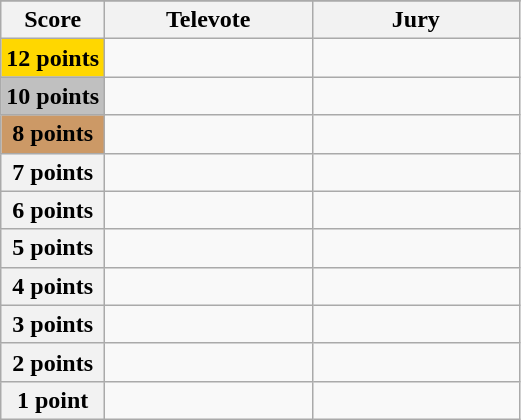<table class="wikitable">
<tr>
</tr>
<tr>
<th scope="col" width="20%">Score</th>
<th scope="col" width="40%">Televote</th>
<th scope="col" width="40%">Jury</th>
</tr>
<tr>
<th scope="row" style="background:gold">12 points</th>
<td></td>
<td></td>
</tr>
<tr>
<th scope="row" style="background:silver">10 points</th>
<td></td>
<td></td>
</tr>
<tr>
<th scope="row" style="background:#CC9966">8 points</th>
<td></td>
<td></td>
</tr>
<tr>
<th scope="row">7 points</th>
<td></td>
<td></td>
</tr>
<tr>
<th scope="row">6 points</th>
<td></td>
<td></td>
</tr>
<tr>
<th scope="row">5 points</th>
<td></td>
<td></td>
</tr>
<tr>
<th scope="row">4 points</th>
<td></td>
<td></td>
</tr>
<tr>
<th scope="row">3 points</th>
<td></td>
<td></td>
</tr>
<tr>
<th scope="row">2 points</th>
<td></td>
<td></td>
</tr>
<tr>
<th scope="row">1 point</th>
<td></td>
<td></td>
</tr>
</table>
